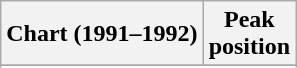<table class="wikitable sortable plainrowheaders" style="text-align:center">
<tr>
<th>Chart (1991–1992)</th>
<th>Peak<br>position</th>
</tr>
<tr>
</tr>
<tr>
</tr>
<tr>
</tr>
<tr>
</tr>
<tr>
</tr>
<tr>
</tr>
<tr>
</tr>
<tr>
</tr>
<tr>
</tr>
<tr>
</tr>
<tr>
</tr>
<tr>
</tr>
</table>
